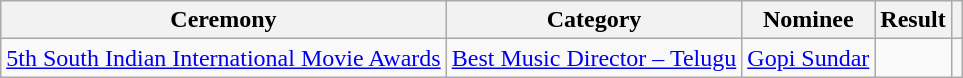<table class="wikitable">
<tr>
<th>Ceremony</th>
<th>Category</th>
<th>Nominee</th>
<th>Result</th>
<th></th>
</tr>
<tr>
<td><a href='#'>5th South Indian International Movie Awards</a></td>
<td><a href='#'>Best Music Director – Telugu</a></td>
<td><a href='#'>Gopi Sundar</a></td>
<td></td>
<td align="center"></td>
</tr>
</table>
